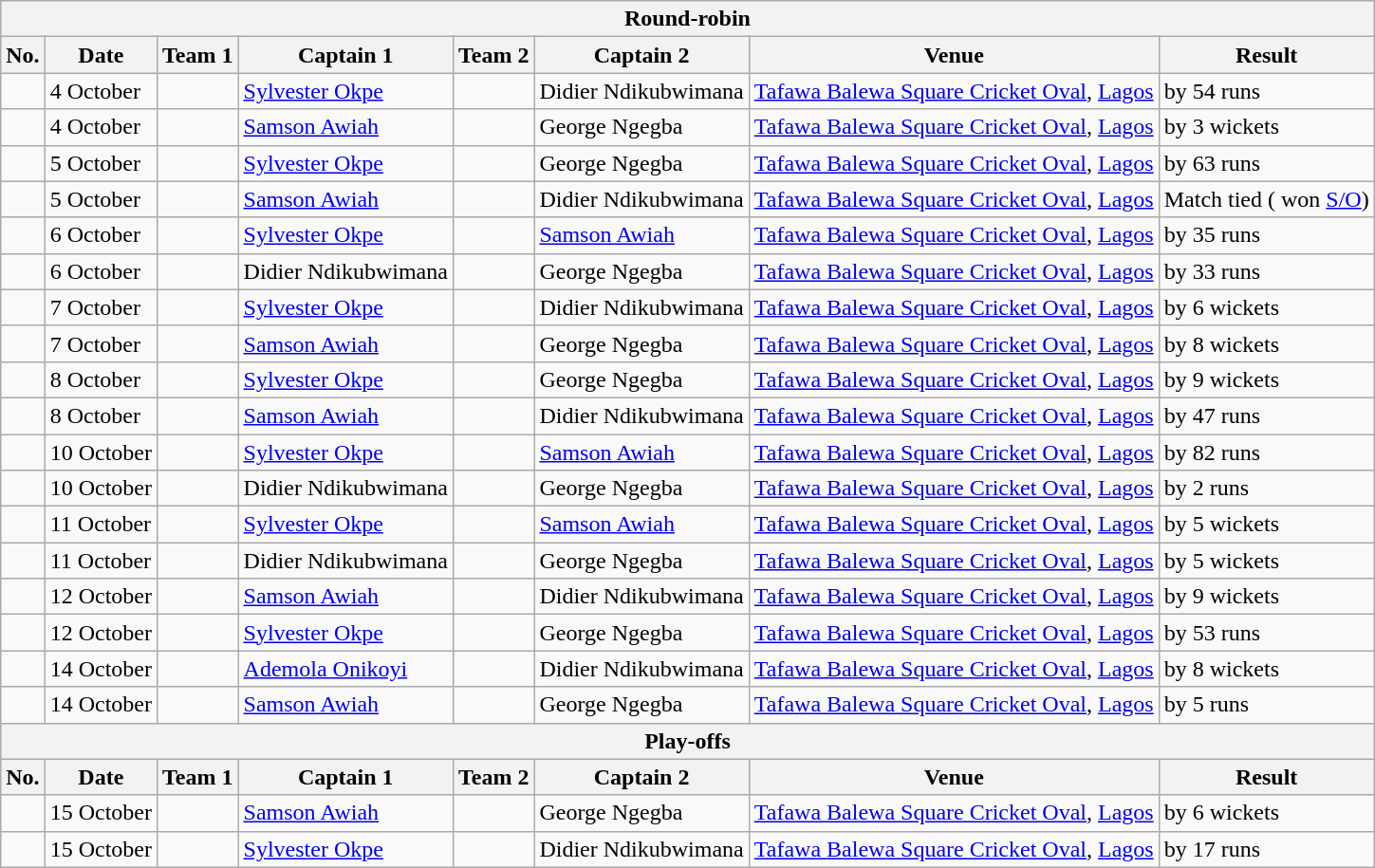<table class="wikitable">
<tr>
<th colspan="8">Round-robin</th>
</tr>
<tr>
<th>No.</th>
<th>Date</th>
<th>Team 1</th>
<th>Captain 1</th>
<th>Team 2</th>
<th>Captain 2</th>
<th>Venue</th>
<th>Result</th>
</tr>
<tr>
<td></td>
<td>4 October</td>
<td></td>
<td><a href='#'>Sylvester Okpe</a></td>
<td></td>
<td>Didier Ndikubwimana</td>
<td><a href='#'>Tafawa Balewa Square Cricket Oval</a>, <a href='#'>Lagos</a></td>
<td> by 54 runs</td>
</tr>
<tr>
<td></td>
<td>4 October</td>
<td></td>
<td><a href='#'>Samson Awiah</a></td>
<td></td>
<td>George Ngegba</td>
<td><a href='#'>Tafawa Balewa Square Cricket Oval</a>, <a href='#'>Lagos</a></td>
<td> by 3 wickets</td>
</tr>
<tr>
<td></td>
<td>5 October</td>
<td></td>
<td><a href='#'>Sylvester Okpe</a></td>
<td></td>
<td>George Ngegba</td>
<td><a href='#'>Tafawa Balewa Square Cricket Oval</a>, <a href='#'>Lagos</a></td>
<td> by 63 runs</td>
</tr>
<tr>
<td></td>
<td>5 October</td>
<td></td>
<td><a href='#'>Samson Awiah</a></td>
<td></td>
<td>Didier Ndikubwimana</td>
<td><a href='#'>Tafawa Balewa Square Cricket Oval</a>, <a href='#'>Lagos</a></td>
<td>Match tied ( won <a href='#'>S/O</a>)</td>
</tr>
<tr>
<td></td>
<td>6 October</td>
<td></td>
<td><a href='#'>Sylvester Okpe</a></td>
<td></td>
<td><a href='#'>Samson Awiah</a></td>
<td><a href='#'>Tafawa Balewa Square Cricket Oval</a>, <a href='#'>Lagos</a></td>
<td> by 35 runs</td>
</tr>
<tr>
<td></td>
<td>6 October</td>
<td></td>
<td>Didier Ndikubwimana</td>
<td></td>
<td>George Ngegba</td>
<td><a href='#'>Tafawa Balewa Square Cricket Oval</a>, <a href='#'>Lagos</a></td>
<td> by 33 runs</td>
</tr>
<tr>
<td></td>
<td>7 October</td>
<td></td>
<td><a href='#'>Sylvester Okpe</a></td>
<td></td>
<td>Didier Ndikubwimana</td>
<td><a href='#'>Tafawa Balewa Square Cricket Oval</a>, <a href='#'>Lagos</a></td>
<td> by 6 wickets</td>
</tr>
<tr>
<td></td>
<td>7 October</td>
<td></td>
<td><a href='#'>Samson Awiah</a></td>
<td></td>
<td>George Ngegba</td>
<td><a href='#'>Tafawa Balewa Square Cricket Oval</a>, <a href='#'>Lagos</a></td>
<td> by 8 wickets</td>
</tr>
<tr>
<td></td>
<td>8 October</td>
<td></td>
<td><a href='#'>Sylvester Okpe</a></td>
<td></td>
<td>George Ngegba</td>
<td><a href='#'>Tafawa Balewa Square Cricket Oval</a>, <a href='#'>Lagos</a></td>
<td> by 9 wickets</td>
</tr>
<tr>
<td></td>
<td>8 October</td>
<td></td>
<td><a href='#'>Samson Awiah</a></td>
<td></td>
<td>Didier Ndikubwimana</td>
<td><a href='#'>Tafawa Balewa Square Cricket Oval</a>, <a href='#'>Lagos</a></td>
<td> by 47 runs</td>
</tr>
<tr>
<td></td>
<td>10 October</td>
<td></td>
<td><a href='#'>Sylvester Okpe</a></td>
<td></td>
<td><a href='#'>Samson Awiah</a></td>
<td><a href='#'>Tafawa Balewa Square Cricket Oval</a>, <a href='#'>Lagos</a></td>
<td> by 82 runs</td>
</tr>
<tr>
<td></td>
<td>10 October</td>
<td></td>
<td>Didier Ndikubwimana</td>
<td></td>
<td>George Ngegba</td>
<td><a href='#'>Tafawa Balewa Square Cricket Oval</a>, <a href='#'>Lagos</a></td>
<td> by 2 runs</td>
</tr>
<tr>
<td></td>
<td>11 October</td>
<td></td>
<td><a href='#'>Sylvester Okpe</a></td>
<td></td>
<td><a href='#'>Samson Awiah</a></td>
<td><a href='#'>Tafawa Balewa Square Cricket Oval</a>, <a href='#'>Lagos</a></td>
<td> by 5 wickets</td>
</tr>
<tr>
<td></td>
<td>11 October</td>
<td></td>
<td>Didier Ndikubwimana</td>
<td></td>
<td>George Ngegba</td>
<td><a href='#'>Tafawa Balewa Square Cricket Oval</a>, <a href='#'>Lagos</a></td>
<td> by 5 wickets</td>
</tr>
<tr>
<td></td>
<td>12 October</td>
<td></td>
<td><a href='#'>Samson Awiah</a></td>
<td></td>
<td>Didier Ndikubwimana</td>
<td><a href='#'>Tafawa Balewa Square Cricket Oval</a>, <a href='#'>Lagos</a></td>
<td> by 9 wickets</td>
</tr>
<tr>
<td></td>
<td>12 October</td>
<td></td>
<td><a href='#'>Sylvester Okpe</a></td>
<td></td>
<td>George Ngegba</td>
<td><a href='#'>Tafawa Balewa Square Cricket Oval</a>, <a href='#'>Lagos</a></td>
<td> by 53 runs</td>
</tr>
<tr>
<td></td>
<td>14 October</td>
<td></td>
<td><a href='#'>Ademola Onikoyi</a></td>
<td></td>
<td>Didier Ndikubwimana</td>
<td><a href='#'>Tafawa Balewa Square Cricket Oval</a>, <a href='#'>Lagos</a></td>
<td> by 8 wickets</td>
</tr>
<tr>
<td></td>
<td>14 October</td>
<td></td>
<td><a href='#'>Samson Awiah</a></td>
<td></td>
<td>George Ngegba</td>
<td><a href='#'>Tafawa Balewa Square Cricket Oval</a>, <a href='#'>Lagos</a></td>
<td> by 5 runs</td>
</tr>
<tr>
<th colspan="8">Play-offs</th>
</tr>
<tr>
<th>No.</th>
<th>Date</th>
<th>Team 1</th>
<th>Captain 1</th>
<th>Team 2</th>
<th>Captain 2</th>
<th>Venue</th>
<th>Result</th>
</tr>
<tr>
<td></td>
<td>15 October</td>
<td></td>
<td><a href='#'>Samson Awiah</a></td>
<td></td>
<td>George Ngegba</td>
<td><a href='#'>Tafawa Balewa Square Cricket Oval</a>, <a href='#'>Lagos</a></td>
<td> by 6 wickets</td>
</tr>
<tr>
<td></td>
<td>15 October</td>
<td></td>
<td><a href='#'>Sylvester Okpe</a></td>
<td></td>
<td>Didier Ndikubwimana</td>
<td><a href='#'>Tafawa Balewa Square Cricket Oval</a>, <a href='#'>Lagos</a></td>
<td> by 17 runs</td>
</tr>
</table>
